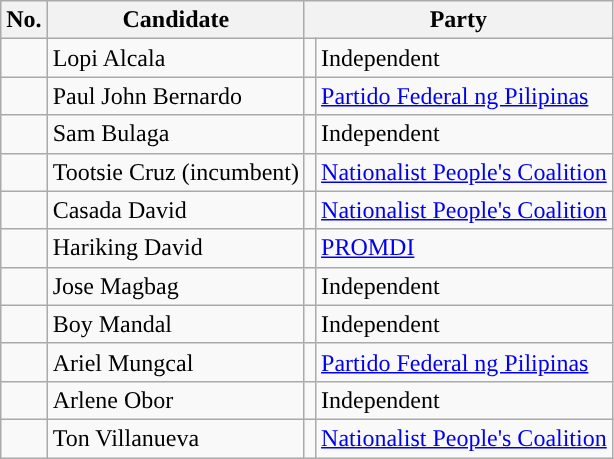<table class="wikitable sortable" style="text-align:left;">
<tr>
<th>No.</th>
<th>Candidate</th>
<th colspan="2">Party</th>
</tr>
<tr>
<td></td>
<td>Lopi Alcala</td>
<td></td>
<td>Independent</td>
</tr>
<tr>
<td></td>
<td>Paul John Bernardo</td>
<td></td>
<td><a href='#'>Partido Federal ng Pilipinas</a></td>
</tr>
<tr>
<td></td>
<td>Sam Bulaga</td>
<td></td>
<td>Independent</td>
</tr>
<tr>
<td></td>
<td>Tootsie Cruz (incumbent)</td>
<td></td>
<td><a href='#'>Nationalist People's Coalition</a></td>
</tr>
<tr>
<td></td>
<td>Casada David</td>
<td></td>
<td><a href='#'>Nationalist People's Coalition</a></td>
</tr>
<tr>
<td></td>
<td>Hariking David</td>
<td></td>
<td><a href='#'>PROMDI</a></td>
</tr>
<tr>
<td></td>
<td>Jose Magbag</td>
<td></td>
<td>Independent</td>
</tr>
<tr>
<td></td>
<td>Boy Mandal</td>
<td></td>
<td>Independent</td>
</tr>
<tr>
<td></td>
<td>Ariel Mungcal</td>
<td></td>
<td><a href='#'>Partido Federal ng Pilipinas</a></td>
</tr>
<tr>
<td></td>
<td>Arlene Obor</td>
<td></td>
<td>Independent</td>
</tr>
<tr>
<td></td>
<td>Ton Villanueva</td>
<td></td>
<td><a href='#'>Nationalist People's Coalition</a></td>
</tr>
</table>
